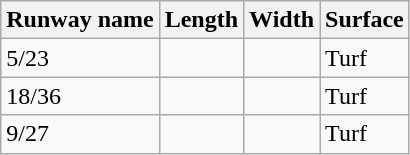<table class="wikitable">
<tr>
<th>Runway name</th>
<th>Length</th>
<th>Width</th>
<th>Surface</th>
</tr>
<tr>
<td>5/23</td>
<td></td>
<td></td>
<td>Turf</td>
</tr>
<tr>
<td>18/36</td>
<td></td>
<td></td>
<td>Turf</td>
</tr>
<tr>
<td>9/27</td>
<td></td>
<td></td>
<td>Turf</td>
</tr>
</table>
